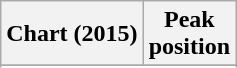<table class="wikitable sortable" border="1">
<tr>
<th scope="col">Chart (2015)</th>
<th scope="col">Peak<br>position</th>
</tr>
<tr>
</tr>
<tr>
</tr>
<tr>
</tr>
</table>
